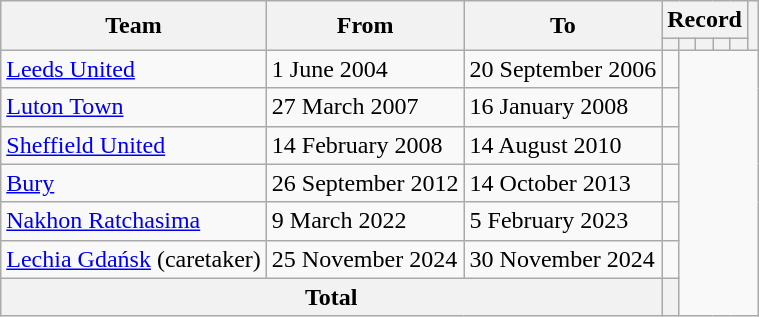<table class=wikitable style=text-align:center>
<tr>
<th rowspan="2">Team</th>
<th rowspan="2">From</th>
<th rowspan="2">To</th>
<th colspan="5">Record</th>
<th rowspan="2"></th>
</tr>
<tr>
<th></th>
<th></th>
<th></th>
<th></th>
<th></th>
</tr>
<tr>
<td align=left><a href='#'>Leeds United</a></td>
<td align=left>1 June 2004</td>
<td align=left>20 September 2006<br></td>
<td></td>
</tr>
<tr>
<td align=left><a href='#'>Luton Town</a></td>
<td align=left>27 March 2007</td>
<td align=left>16 January 2008<br></td>
<td></td>
</tr>
<tr>
<td align=left><a href='#'>Sheffield United</a></td>
<td align=left>14 February 2008</td>
<td align=left>14 August 2010<br></td>
<td></td>
</tr>
<tr>
<td align=left><a href='#'>Bury</a></td>
<td align=left>26 September 2012</td>
<td align=left>14 October 2013<br></td>
<td></td>
</tr>
<tr>
<td align=left><a href='#'>Nakhon Ratchasima</a></td>
<td align=left>9 March 2022</td>
<td align=left>5 February 2023<br></td>
<td></td>
</tr>
<tr>
<td align=left><a href='#'>Lechia Gdańsk</a> (caretaker)</td>
<td align=left>25 November 2024</td>
<td align=left>30 November 2024<br></td>
<td></td>
</tr>
<tr>
<th colspan="3">Total<br></th>
<th></th>
</tr>
</table>
